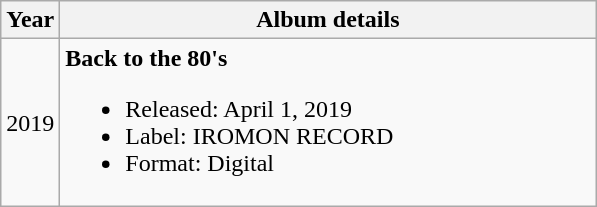<table class="wikitable" border="1">
<tr>
<th rowspan="1">Year</th>
<th rowspan="1" width="350">Album details</th>
</tr>
<tr>
<td rowspan="1">2019</td>
<td align="left"><strong>Back to the 80's</strong><br><ul><li>Released: April 1, 2019</li><li>Label: IROMON RECORD</li><li>Format: Digital</li></ul></td>
</tr>
</table>
